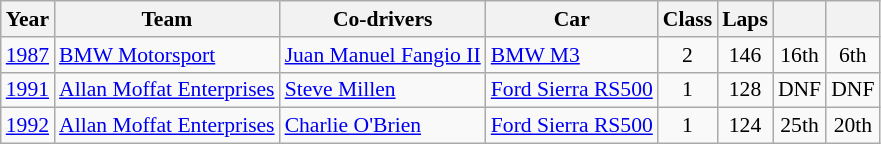<table class="wikitable" style="text-align:center; font-size:90%">
<tr>
<th>Year</th>
<th>Team</th>
<th>Co-drivers</th>
<th>Car</th>
<th>Class</th>
<th>Laps</th>
<th></th>
<th></th>
</tr>
<tr>
<td><a href='#'>1987</a></td>
<td align="left"nowrap> <a href='#'>BMW Motorsport</a></td>
<td align="left"nowrap> <a href='#'>Juan Manuel Fangio II</a></td>
<td align="left"nowrap><a href='#'>BMW M3</a></td>
<td>2</td>
<td>146</td>
<td>16th</td>
<td>6th</td>
</tr>
<tr>
<td><a href='#'>1991</a></td>
<td align="left"nowrap> <a href='#'>Allan Moffat Enterprises</a></td>
<td align="left"nowrap> <a href='#'>Steve Millen</a></td>
<td align="left"nowrap><a href='#'>Ford Sierra RS500</a></td>
<td>1</td>
<td>128</td>
<td>DNF</td>
<td>DNF</td>
</tr>
<tr>
<td><a href='#'>1992</a></td>
<td align="left"nowrap> <a href='#'>Allan Moffat Enterprises</a></td>
<td align="left"nowrap> <a href='#'>Charlie O'Brien</a></td>
<td align="left"nowrap><a href='#'>Ford Sierra RS500</a></td>
<td>1</td>
<td>124</td>
<td>25th</td>
<td>20th</td>
</tr>
</table>
